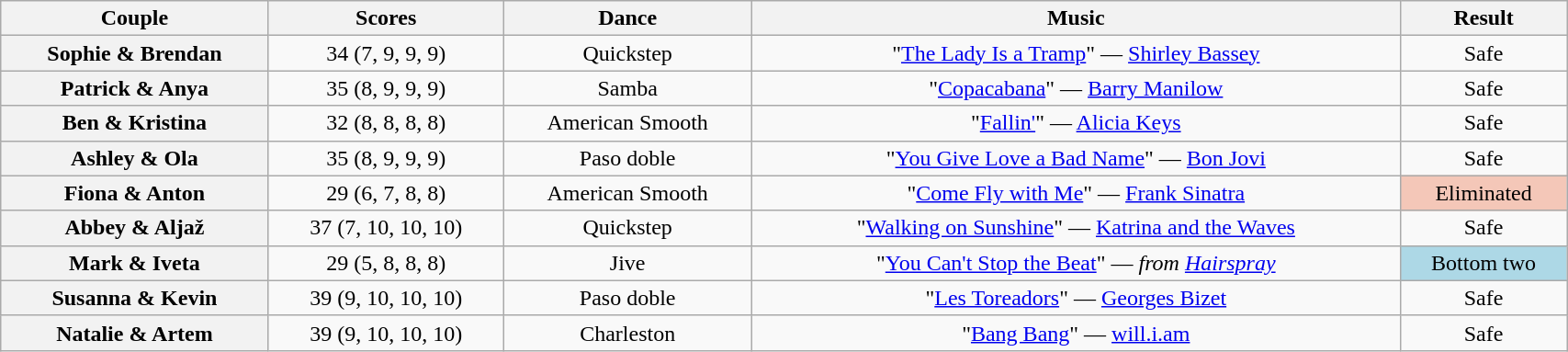<table class="wikitable sortable" style="text-align:center; width:90%">
<tr>
<th scope="col">Couple</th>
<th scope="col">Scores</th>
<th scope="col" class="unsortable">Dance</th>
<th scope="col" class="unsortable">Music</th>
<th scope="col" class="unsortable">Result</th>
</tr>
<tr>
<th scope="row">Sophie & Brendan</th>
<td>34 (7, 9, 9, 9)</td>
<td>Quickstep</td>
<td>"<a href='#'>The Lady Is a Tramp</a>" — <a href='#'>Shirley Bassey</a></td>
<td>Safe</td>
</tr>
<tr>
<th scope="row">Patrick & Anya</th>
<td>35 (8, 9, 9, 9)</td>
<td>Samba</td>
<td>"<a href='#'>Copacabana</a>" — <a href='#'>Barry Manilow</a></td>
<td>Safe</td>
</tr>
<tr>
<th scope="row">Ben & Kristina</th>
<td>32 (8, 8, 8, 8)</td>
<td>American Smooth</td>
<td>"<a href='#'>Fallin'</a>" — <a href='#'>Alicia Keys</a></td>
<td>Safe</td>
</tr>
<tr>
<th scope="row">Ashley & Ola</th>
<td>35 (8, 9, 9, 9)</td>
<td>Paso doble</td>
<td>"<a href='#'>You Give Love a Bad Name</a>" — <a href='#'>Bon Jovi</a></td>
<td>Safe</td>
</tr>
<tr>
<th scope="row">Fiona & Anton</th>
<td>29 (6, 7, 8, 8)</td>
<td>American Smooth</td>
<td>"<a href='#'>Come Fly with Me</a>" — <a href='#'>Frank Sinatra</a></td>
<td bgcolor="f4c7b8">Eliminated</td>
</tr>
<tr>
<th scope="row">Abbey & Aljaž</th>
<td>37 (7, 10, 10, 10)</td>
<td>Quickstep</td>
<td>"<a href='#'>Walking on Sunshine</a>" — <a href='#'>Katrina and the Waves</a></td>
<td>Safe</td>
</tr>
<tr>
<th scope="row">Mark & Iveta</th>
<td>29 (5, 8, 8, 8)</td>
<td>Jive</td>
<td>"<a href='#'>You Can't Stop the Beat</a>" — <em>from <a href='#'>Hairspray</a></em></td>
<td bgcolor="lightblue">Bottom two</td>
</tr>
<tr>
<th scope="row">Susanna & Kevin</th>
<td>39 (9, 10, 10, 10)</td>
<td>Paso doble</td>
<td>"<a href='#'>Les Toreadors</a>" — <a href='#'>Georges Bizet</a></td>
<td>Safe</td>
</tr>
<tr>
<th scope="row">Natalie & Artem</th>
<td>39 (9, 10, 10, 10)</td>
<td>Charleston</td>
<td>"<a href='#'>Bang Bang</a>" — <a href='#'>will.i.am</a></td>
<td>Safe</td>
</tr>
</table>
